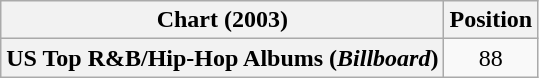<table class="wikitable plainrowheaders" style="text-align:center">
<tr>
<th scope="col">Chart (2003)</th>
<th scope="col">Position</th>
</tr>
<tr>
<th scope="row">US Top R&B/Hip-Hop Albums (<em>Billboard</em>)</th>
<td>88</td>
</tr>
</table>
